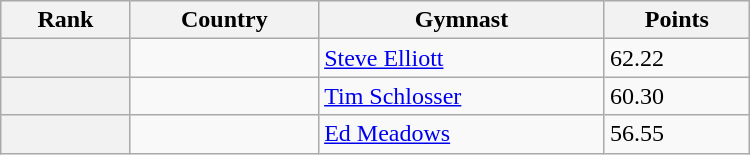<table class="wikitable" width=500>
<tr bgcolor="#efefef">
<th>Rank</th>
<th>Country</th>
<th>Gymnast</th>
<th>Points</th>
</tr>
<tr>
<th></th>
<td></td>
<td><a href='#'>Steve Elliott</a></td>
<td>62.22</td>
</tr>
<tr>
<th></th>
<td></td>
<td><a href='#'>Tim Schlosser</a></td>
<td>60.30</td>
</tr>
<tr>
<th></th>
<td></td>
<td><a href='#'>Ed Meadows</a></td>
<td>56.55</td>
</tr>
</table>
